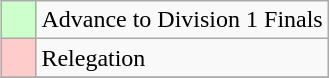<table class="wikitable" align="right">
<tr>
<td style="background:#cfc;">    </td>
<td>Advance to Division 1 Finals</td>
</tr>
<tr>
<td style="background:#ffcccc;">    </td>
<td>Relegation</td>
</tr>
<tr>
</tr>
</table>
